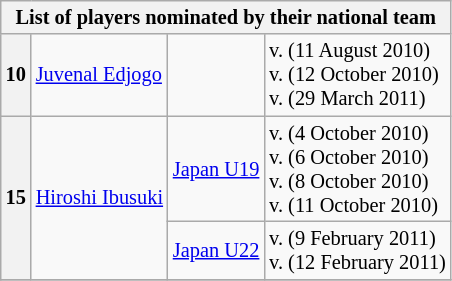<table class="wikitable collapsible collapsed" style="font-size: 85%">
<tr>
<th colspan="4">List of players nominated by their national team</th>
</tr>
<tr>
<th>10</th>
<td><a href='#'>Juvenal Edjogo</a></td>
<td></td>
<td>v.  (11 August 2010)<br>v.  (12 October 2010)<br>v.  (29 March 2011)</td>
</tr>
<tr>
<th rowspan="2">15</th>
<td rowspan="2"><a href='#'>Hiroshi Ibusuki</a></td>
<td> <a href='#'>Japan U19</a></td>
<td>v.  (4 October 2010)<br>v.  (6 October 2010)<br>v.  (8 October 2010)<br>v.  (11 October 2010)</td>
</tr>
<tr>
<td> <a href='#'>Japan U22</a></td>
<td>v.  (9 February 2011)<br>v.  (12 February 2011)</td>
</tr>
<tr>
</tr>
</table>
